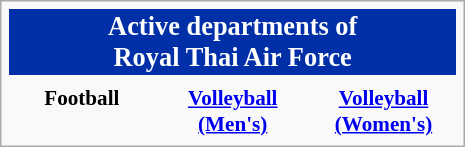<table class="infobox" style="font-size: 88%; width: 22em; text-align: center">
<tr>
<th colspan=3 style="font-size: 125%; background:#002FA7;color:white; text-align:center;">Active departments of<br>Royal Thai Air Force</th>
</tr>
<tr>
<th width="33%" style="text-align:center;"></th>
<th style="text-align:center;"></th>
<th width="33%" style="text-align:center;"></th>
</tr>
<tr>
<th style="text-align:center;">Football</th>
<th style="text-align:center;"><a href='#'>Volleyball (Men's)</a></th>
<th style="text-align:center;"><a href='#'>Volleyball (Women's)</a></th>
</tr>
</table>
